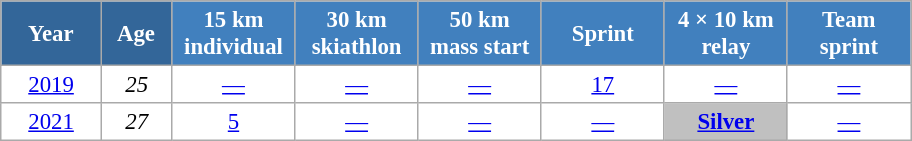<table class="wikitable" style="font-size:95%; text-align:center; border:grey solid 1px; border-collapse:collapse; background:#ffffff;">
<tr>
<th style="background-color:#369; color:white; width:60px;"> Year </th>
<th style="background-color:#369; color:white; width:40px;"> Age </th>
<th style="background-color:#4180be; color:white; width:75px;"> 15 km <br> individual </th>
<th style="background-color:#4180be; color:white; width:75px;"> 30 km <br> skiathlon </th>
<th style="background-color:#4180be; color:white; width:75px;"> 50 km <br> mass start </th>
<th style="background-color:#4180be; color:white; width:75px;"> Sprint </th>
<th style="background-color:#4180be; color:white; width:75px;"> 4 × 10 km <br> relay </th>
<th style="background-color:#4180be; color:white; width:75px;"> Team <br> sprint </th>
</tr>
<tr>
<td><a href='#'>2019</a></td>
<td><em>25</em></td>
<td><a href='#'>—</a></td>
<td><a href='#'>—</a></td>
<td><a href='#'>—</a></td>
<td><a href='#'>17</a></td>
<td><a href='#'>—</a></td>
<td><a href='#'>—</a></td>
</tr>
<tr>
<td><a href='#'>2021</a></td>
<td><em>27</em></td>
<td><a href='#'>5</a></td>
<td><a href='#'>—</a></td>
<td><a href='#'>—</a></td>
<td><a href='#'>—</a></td>
<td bgcolor=silver><a href='#'><strong>Silver</strong></a></td>
<td><a href='#'>—</a></td>
</tr>
</table>
